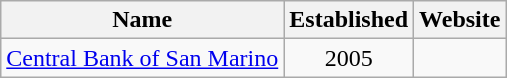<table class="wikitable sortable">
<tr>
<th>Name</th>
<th>Established</th>
<th>Website</th>
</tr>
<tr>
<td align="center"><a href='#'>Central Bank of San Marino</a></td>
<td align="center">2005</td>
<td></td>
</tr>
</table>
